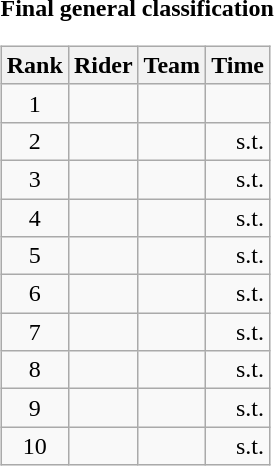<table>
<tr>
<td><strong>Final general classification</strong><br><table class="wikitable">
<tr>
<th scope="col">Rank</th>
<th scope="col">Rider</th>
<th scope="col">Team</th>
<th scope="col">Time</th>
</tr>
<tr>
<td style="text-align:center;">1</td>
<td></td>
<td></td>
<td style="text-align:right;"></td>
</tr>
<tr>
<td style="text-align:center;">2</td>
<td></td>
<td></td>
<td style="text-align:right;">s.t.</td>
</tr>
<tr>
<td style="text-align:center;">3</td>
<td></td>
<td></td>
<td style="text-align:right;">s.t.</td>
</tr>
<tr>
<td style="text-align:center;">4</td>
<td></td>
<td></td>
<td style="text-align:right;">s.t.</td>
</tr>
<tr>
<td style="text-align:center;">5</td>
<td></td>
<td></td>
<td style="text-align:right;">s.t.</td>
</tr>
<tr>
<td style="text-align:center;">6</td>
<td></td>
<td></td>
<td style="text-align:right;">s.t.</td>
</tr>
<tr>
<td style="text-align:center;">7</td>
<td></td>
<td></td>
<td style="text-align:right;">s.t.</td>
</tr>
<tr>
<td style="text-align:center;">8</td>
<td></td>
<td></td>
<td style="text-align:right;">s.t.</td>
</tr>
<tr>
<td style="text-align:center;">9</td>
<td></td>
<td></td>
<td style="text-align:right;">s.t.</td>
</tr>
<tr>
<td style="text-align:center;">10</td>
<td></td>
<td></td>
<td style="text-align:right;">s.t.</td>
</tr>
</table>
</td>
</tr>
</table>
